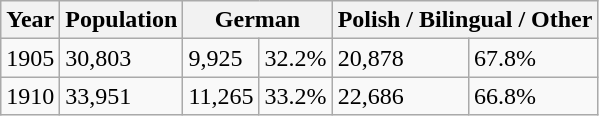<table class="wikitable">
<tr>
<th>Year</th>
<th>Population</th>
<th colspan="2">German</th>
<th colspan="2">Polish / Bilingual / Other</th>
</tr>
<tr>
<td>1905</td>
<td>30,803</td>
<td>9,925</td>
<td>32.2%</td>
<td>20,878</td>
<td>67.8%</td>
</tr>
<tr>
<td>1910</td>
<td>33,951</td>
<td>11,265</td>
<td>33.2%</td>
<td>22,686</td>
<td>66.8%</td>
</tr>
</table>
